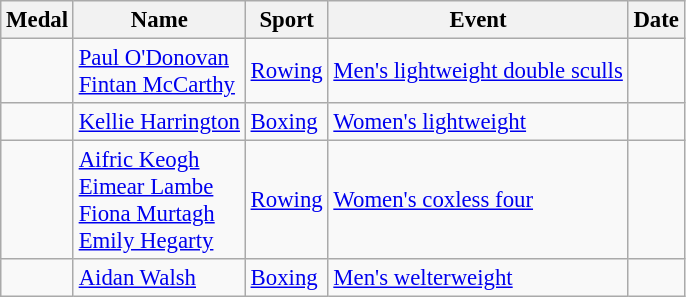<table class="wikitable sortable" style="font-size: 95%;">
<tr>
<th>Medal</th>
<th>Name</th>
<th>Sport</th>
<th>Event</th>
<th>Date</th>
</tr>
<tr>
<td></td>
<td><a href='#'>Paul O'Donovan</a><br><a href='#'>Fintan McCarthy</a></td>
<td><a href='#'>Rowing</a></td>
<td><a href='#'>Men's lightweight double sculls</a></td>
<td></td>
</tr>
<tr>
<td></td>
<td><a href='#'>Kellie Harrington</a></td>
<td><a href='#'>Boxing</a></td>
<td><a href='#'>Women's lightweight</a></td>
<td></td>
</tr>
<tr>
<td></td>
<td><a href='#'>Aifric Keogh</a><br><a href='#'>Eimear Lambe</a><br><a href='#'>Fiona Murtagh</a><br><a href='#'>Emily Hegarty</a></td>
<td><a href='#'>Rowing</a></td>
<td><a href='#'>Women's coxless four</a></td>
<td></td>
</tr>
<tr>
<td></td>
<td><a href='#'>Aidan Walsh</a></td>
<td><a href='#'>Boxing</a></td>
<td><a href='#'>Men's welterweight</a></td>
<td></td>
</tr>
</table>
